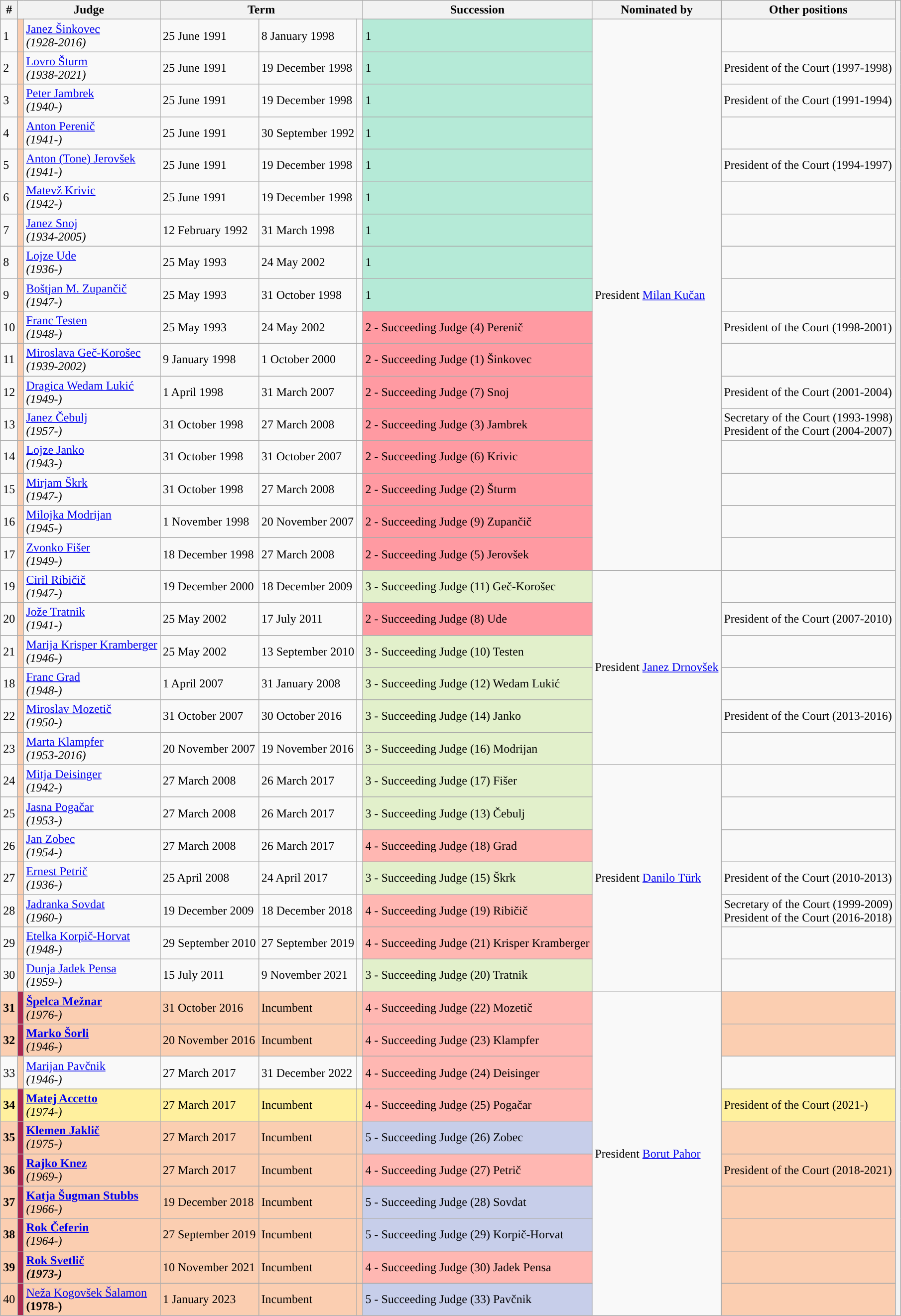<table class="wikitable">
<tr>
<th>#</th>
<th colspan="2">Judge</th>
<th colspan="3">Term</th>
<th>Succession</th>
<th>Nominated by</th>
<th>Other positions</th>
<th rowspan="41"></th>
</tr>
<tr>
<td>1</td>
<td style="background:#FBCEB1"></td>
<td><a href='#'>Janez Šinkovec</a><br><em>(1928-2016)</em></td>
<td>25 June 1991</td>
<td>8 January 1998</td>
<td></td>
<td style="background:#B5EAD7">1</td>
<td rowspan="17">President <a href='#'>Milan Kučan</a></td>
<td></td>
</tr>
<tr>
<td>2</td>
<td style="background:#FBCEB1"></td>
<td><a href='#'>Lovro Šturm</a><br><em>(1938-2021)</em></td>
<td>25 June 1991</td>
<td>19 December 1998</td>
<td></td>
<td style="background:#B5EAD7">1</td>
<td>President of the Court (1997-1998)</td>
</tr>
<tr>
<td>3</td>
<td style="background:#FBCEB1"></td>
<td><a href='#'>Peter Jambrek</a><br><em>(1940-)</em></td>
<td>25 June 1991</td>
<td>19 December 1998</td>
<td></td>
<td style="background:#B5EAD7">1</td>
<td>President of the Court (1991-1994)</td>
</tr>
<tr>
<td>4</td>
<td style="background:#FBCEB1"></td>
<td><a href='#'>Anton Perenič</a><br><em>(1941-)</em></td>
<td>25 June 1991</td>
<td>30 September 1992</td>
<td></td>
<td style="background:#B5EAD7">1</td>
<td></td>
</tr>
<tr>
<td>5</td>
<td style="background:#FBCEB1"></td>
<td><a href='#'>Anton (Tone) Jerovšek</a><br><em>(1941-)</em></td>
<td>25 June 1991</td>
<td>19 December 1998</td>
<td></td>
<td style="background:#B5EAD7">1</td>
<td>President of the Court (1994-1997)</td>
</tr>
<tr>
<td>6</td>
<td style="background:#FBCEB1"></td>
<td><a href='#'>Matevž Krivic</a><br><em>(1942-)</em></td>
<td>25 June 1991</td>
<td>19 December 1998</td>
<td></td>
<td style="background:#B5EAD7">1</td>
<td></td>
</tr>
<tr>
<td>7</td>
<td style="background:#FBCEB1"></td>
<td><a href='#'>Janez Snoj</a><br><em>(1934-2005)</em></td>
<td>12 February 1992</td>
<td>31 March 1998</td>
<td></td>
<td style="background:#B5EAD7">1</td>
<td></td>
</tr>
<tr>
<td>8</td>
<td style="background:#FBCEB1"></td>
<td><a href='#'>Lojze Ude</a><br><em>(1936-)</em></td>
<td>25 May 1993</td>
<td>24 May 2002</td>
<td></td>
<td style="background:#B5EAD7">1</td>
<td></td>
</tr>
<tr>
<td>9</td>
<td style="background:#FBCEB1"></td>
<td><a href='#'>Boštjan M. Zupančič</a><br><em>(1947-)</em></td>
<td>25 May 1993</td>
<td>31 October 1998</td>
<td></td>
<td style="background:#B5EAD7">1</td>
<td></td>
</tr>
<tr>
<td>10</td>
<td style="background:#FBCEB1"></td>
<td><a href='#'>Franc Testen</a><br><em>(1948-)</em></td>
<td>25 May 1993</td>
<td>24 May 2002</td>
<td></td>
<td style="background:#FF9AA2">2 - Succeeding Judge (4) Perenič</td>
<td>President of the Court (1998-2001)</td>
</tr>
<tr>
<td>11</td>
<td style="background:#FBCEB1"></td>
<td><a href='#'>Miroslava Geč-Korošec</a><br><em>(1939-2002)</em></td>
<td>9 January 1998</td>
<td>1 October 2000</td>
<td></td>
<td style="background:#FF9AA2">2 - Succeeding Judge (1) Šinkovec</td>
<td></td>
</tr>
<tr>
<td>12</td>
<td style="background:#FBCEB1"></td>
<td><a href='#'>Dragica Wedam Lukić</a><br><em>(1949-)</em></td>
<td>1 April 1998</td>
<td>31 March 2007</td>
<td></td>
<td style="background:#FF9AA2">2 - Succeeding Judge (7) Snoj</td>
<td>President of the Court (2001-2004)</td>
</tr>
<tr>
<td>13</td>
<td style="background:#FBCEB1"></td>
<td><a href='#'>Janez Čebulj</a><br><em>(1957-)</em></td>
<td>31 October 1998</td>
<td>27 March 2008</td>
<td></td>
<td style="background:#FF9AA2">2 - Succeeding Judge (3) Jambrek</td>
<td>Secretary of the Court (1993-1998)<br>President of the Court (2004-2007)</td>
</tr>
<tr>
<td>14</td>
<td style="background:#FBCEB1"></td>
<td><a href='#'>Lojze Janko</a><br><em>(1943-)</em></td>
<td>31 October 1998</td>
<td>31 October 2007</td>
<td></td>
<td style="background:#FF9AA2">2 - Succeeding Judge (6) Krivic</td>
<td></td>
</tr>
<tr>
<td>15</td>
<td style="background:#FBCEB1"></td>
<td><a href='#'>Mirjam Škrk</a><br><em>(1947-)</em></td>
<td>31 October 1998</td>
<td>27 March 2008</td>
<td></td>
<td style="background:#FF9AA2">2 - Succeeding Judge (2) Šturm</td>
<td></td>
</tr>
<tr>
<td>16</td>
<td style="background:#FBCEB1"></td>
<td><a href='#'>Milojka Modrijan</a><br><em>(1945-)</em></td>
<td>1 November 1998</td>
<td>20 November 2007</td>
<td></td>
<td style="background:#FF9AA2">2 - Succeeding Judge (9) Zupančič</td>
<td></td>
</tr>
<tr>
<td>17</td>
<td style="background:#FBCEB1"></td>
<td><a href='#'>Zvonko Fišer</a><br><em>(1949-)</em></td>
<td>18 December 1998</td>
<td>27 March 2008</td>
<td></td>
<td style="background:#FF9AA2">2 - Succeeding Judge (5) Jerovšek</td>
<td></td>
</tr>
<tr>
<td>19</td>
<td style="background:#FBCEB1 "></td>
<td><a href='#'>Ciril Ribičič</a><br><em>(1947-)</em></td>
<td>19 December 2000</td>
<td>18 December 2009</td>
<td></td>
<td style="background:#E2F0CB ">3 - Succeeding Judge (11) Geč-Korošec</td>
<td rowspan="6">President <a href='#'>Janez Drnovšek</a></td>
<td></td>
</tr>
<tr>
<td>20</td>
<td style="background:#FBCEB1"></td>
<td><a href='#'>Jože Tratnik</a><br><em>(1941-)</em></td>
<td>25 May 2002</td>
<td>17 July 2011</td>
<td></td>
<td style="background:#FF9AA2">2 - Succeeding Judge (8) Ude</td>
<td>President of the Court (2007-2010)</td>
</tr>
<tr>
<td>21</td>
<td style="background:#FBCEB1"></td>
<td><a href='#'>Marija Krisper Kramberger</a><br><em>(1946-)</em></td>
<td>25 May 2002</td>
<td>13 September 2010</td>
<td></td>
<td style="background:#E2F0CB">3 - Succeeding Judge (10) Testen</td>
<td></td>
</tr>
<tr>
<td>18</td>
<td style="background:#FBCEB1 "></td>
<td><a href='#'>Franc Grad</a><br><em>(1948-)</em></td>
<td>1 April 2007</td>
<td>31 January 2008</td>
<td></td>
<td style="background:#E2F0CB ">3 - Succeeding Judge (12) Wedam Lukić</td>
<td></td>
</tr>
<tr>
<td>22</td>
<td style="background:#FBCEB1"></td>
<td><a href='#'>Miroslav Mozetič</a><br><em>(1950-)</em></td>
<td>31 October 2007</td>
<td>30 October 2016</td>
<td></td>
<td style="background:#E2F0CB">3 - Succeeding Judge (14) Janko</td>
<td>President of the Court (2013-2016)</td>
</tr>
<tr>
<td>23</td>
<td style="background:#FBCEB1"></td>
<td><a href='#'>Marta Klampfer</a><br><em>(1953-2016)</em></td>
<td>20 November 2007</td>
<td>19 November 2016</td>
<td></td>
<td style="background:#E2F0CB">3 - Succeeding Judge (16) Modrijan</td>
<td></td>
</tr>
<tr>
<td>24</td>
<td style="background:#FBCEB1"></td>
<td><a href='#'>Mitja Deisinger</a><br><em>(1942-)</em></td>
<td>27 March 2008</td>
<td>26 March 2017</td>
<td></td>
<td style="background:#E2F0CB">3 - Succeeding Judge (17) Fišer</td>
<td rowspan="7">President <a href='#'>Danilo Türk</a></td>
<td></td>
</tr>
<tr>
<td>25</td>
<td style="background:#FBCEB1"></td>
<td><a href='#'>Jasna Pogačar</a><br><em>(1953-)</em></td>
<td>27 March 2008</td>
<td>26 March 2017</td>
<td></td>
<td style="background:#E2F0CB">3 - Succeeding Judge (13) Čebulj</td>
<td></td>
</tr>
<tr>
<td>26</td>
<td style="background:#FBCEB1"></td>
<td><a href='#'>Jan Zobec</a><br><em>(1954-)</em></td>
<td>27 March 2008</td>
<td>26 March 2017</td>
<td></td>
<td style="background:#FFB7B2">4 - Succeeding Judge (18) Grad</td>
<td></td>
</tr>
<tr>
<td>27</td>
<td style="background:#FBCEB1"></td>
<td><a href='#'>Ernest Petrič</a><br><em>(1936-)</em></td>
<td>25 April 2008</td>
<td>24 April 2017</td>
<td></td>
<td style="background:#E2F0CB">3 - Succeeding Judge (15) Škrk</td>
<td>President of the Court (2010-2013)</td>
</tr>
<tr>
<td>28</td>
<td style="background:#FBCEB1"></td>
<td><a href='#'>Jadranka Sovdat</a><br><em>(1960-)</em></td>
<td>19 December 2009</td>
<td>18 December 2018</td>
<td></td>
<td style="background:#FFB7B2">4 - Succeeding Judge (19) Ribičič</td>
<td>Secretary of the Court (1999-2009)<br>President of the Court (2016-2018)</td>
</tr>
<tr>
<td>29</td>
<td style="background:#FBCEB1"></td>
<td><a href='#'>Etelka Korpič-Horvat</a><br><em>(1948-)</em></td>
<td>29 September 2010</td>
<td>27 September 2019</td>
<td></td>
<td style="background:#FFB7B2">4 - Succeeding Judge (21) Krisper Kramberger</td>
<td></td>
</tr>
<tr>
<td>30</td>
<td style="background:#FBCEB1"></td>
<td><a href='#'>Dunja Jadek Pensa</a><br><em>(1959-)</em></td>
<td>15 July 2011</td>
<td>9 November 2021</td>
<td></td>
<td style="background:#E2F0CB">3 - Succeeding Judge (20) Tratnik</td>
<td></td>
</tr>
<tr>
<td style="background:#FBCEB1"><strong>31</strong></td>
<td style="background:#AB274F"></td>
<td style="background:#FBCEB1"><strong><a href='#'>Špelca Mežnar</a></strong><br><em>(1976-)</em></td>
<td style="background:#FBCEB1">31 October 2016</td>
<td style="background:#FBCEB1">Incumbent</td>
<td style="background:#FBCEB1"></td>
<td style="background:#FFB7B2">4 - Succeeding Judge (22) Mozetič</td>
<td rowspan="10">President <a href='#'>Borut Pahor</a></td>
<td style="background:#FBCEB1"></td>
</tr>
<tr>
<td style="background:#FBCEB1"><strong>32</strong></td>
<td style="background:#AB274F"></td>
<td style="background:#FBCEB1"><strong><a href='#'>Marko Šorli</a></strong><br><em>(1946-)</em></td>
<td style="background:#FBCEB1">20 November 2016</td>
<td style="background:#FBCEB1">Incumbent</td>
<td style="background:#FBCEB1"></td>
<td style="background:#FFB7B2">4 - Succeeding Judge (23) Klampfer</td>
<td style="background:#FBCEB1"></td>
</tr>
<tr>
<td>33</td>
<td style="background:#FBCEB1"></td>
<td><a href='#'>Marijan Pavčnik</a><br><em>(1946-)</em></td>
<td>27 March 2017</td>
<td>31 December 2022</td>
<td></td>
<td style="background:#FFB7B2">4 - Succeeding Judge (24) Deisinger</td>
<td></td>
</tr>
<tr>
<td style="background:#FFF09E"><strong>34</strong></td>
<td style="background:#AB274F"></td>
<td style="background:#FFF09E"><strong><a href='#'>Matej Accetto</a></strong><br><em>(1974-)</em></td>
<td style="background:#FFF09E">27 March 2017</td>
<td style="background:#FFF09E">Incumbent</td>
<td style="background:#FFF09E"></td>
<td style="background:#FFB7B2">4 - Succeeding Judge (25) Pogačar</td>
<td style="background:#FFF09E">President of the Court (2021-)</td>
</tr>
<tr>
<td style="background:#FBCEB1"><strong>35</strong></td>
<td style="background:#AB274F"></td>
<td style="background:#FBCEB1"><strong><a href='#'>Klemen Jaklič</a></strong><br><em>(1975-)</em></td>
<td style="background:#FBCEB1">27 March 2017</td>
<td style="background:#FBCEB1">Incumbent</td>
<td style="background:#FBCEB1"></td>
<td style="background:#C7CEEA">5 - Succeeding Judge (26) Zobec</td>
<td style="background:#FBCEB1"></td>
</tr>
<tr>
<td style="background:#FBCEB1"><strong>36</strong></td>
<td style="background:#AB274F"></td>
<td style="background:#FBCEB1"><strong><a href='#'>Rajko Knez</a></strong><br><em>(1969-)</em></td>
<td style="background:#FBCEB1">27 March 2017</td>
<td style="background:#FBCEB1">Incumbent</td>
<td style="background:#FBCEB1"></td>
<td style="background:#FFB7B2">4 - Succeeding Judge (27) Petrič</td>
<td style="background:#FBCEB1">President of the Court (2018-2021)</td>
</tr>
<tr>
<td style="background:#FBCEB1"><strong>37</strong></td>
<td style="background:#AB274F"></td>
<td style="background:#FBCEB1"><strong><a href='#'>Katja Šugman Stubbs</a></strong><br><em>(1966-)</em></td>
<td style="background:#FBCEB1">19 December 2018</td>
<td style="background:#FBCEB1">Incumbent</td>
<td style="background:#FBCEB1"></td>
<td style="background:#C7CEEA">5 - Succeeding Judge (28) Sovdat</td>
<td style="background:#FBCEB1"></td>
</tr>
<tr>
<td style="background:#FBCEB1"><strong>38</strong></td>
<td style="background:#AB274F"></td>
<td style="background:#FBCEB1"><strong><a href='#'>Rok Čeferin</a></strong><br><em>(1964-)</em></td>
<td style="background:#FBCEB1">27 September 2019</td>
<td style="background:#FBCEB1">Incumbent</td>
<td style="background:#FBCEB1"></td>
<td style="background:#C7CEEA">5 - Succeeding Judge (29) Korpič-Horvat</td>
<td style="background:#FBCEB1"></td>
</tr>
<tr>
<td style="background:#FBCEB1"><strong>39</strong></td>
<td style="background:#AB274F"></td>
<td style="background:#FBCEB1"><strong><a href='#'>Rok Svetlič</a><br><strong><em>(1973-)<em></td>
<td style="background:#FBCEB1">10 November 2021</td>
<td style="background:#FBCEB1">Incumbent</td>
<td style="background:#FBCEB1"></td>
<td style="background:#FFB7B2">4 - Succeeding Judge (30) Jadek Pensa</td>
<td style="background:#FBCEB1"></td>
</tr>
<tr>
<td style="background:#FBCEB1"></strong>40<strong></td>
<td style="background:#AB274F"></td>
<td style="background:#FBCEB1"></strong><a href='#'>Neža Kogovšek Šalamon</a><strong><br></em>(1978-)<em></td>
<td style="background:#FBCEB1">1 January 2023</td>
<td style="background:#FBCEB1">Incumbent</td>
<td style="background:#FBCEB1"></td>
<td style="background:#C7CEEA">5 - Succeeding Judge (33) Pavčnik</td>
<td style="background:#FBCEB1"></td>
</tr>
</table>
